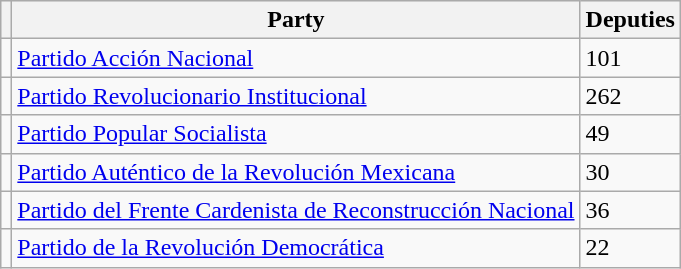<table class="wikitable">
<tr style="background:#efefef;">
<th></th>
<th><strong>Party</strong></th>
<th><strong>Deputies </strong></th>
</tr>
<tr>
<td></td>
<td><a href='#'>Partido Acción Nacional</a></td>
<td>101</td>
</tr>
<tr>
<td></td>
<td><a href='#'>Partido Revolucionario Institucional</a></td>
<td>262</td>
</tr>
<tr>
<td></td>
<td><a href='#'>Partido Popular Socialista</a></td>
<td>49</td>
</tr>
<tr>
<td></td>
<td><a href='#'>Partido Auténtico de la Revolución Mexicana</a></td>
<td>30</td>
</tr>
<tr>
<td></td>
<td><a href='#'>Partido del Frente Cardenista de Reconstrucción Nacional</a></td>
<td>36</td>
</tr>
<tr>
<td></td>
<td><a href='#'>Partido de la Revolución Democrática</a></td>
<td>22</td>
</tr>
</table>
